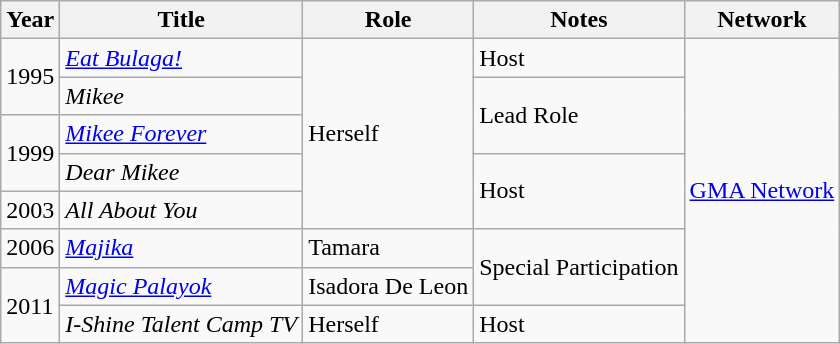<table class="wikitable">
<tr>
<th>Year</th>
<th>Title</th>
<th>Role</th>
<th>Notes</th>
<th>Network</th>
</tr>
<tr>
<td rowspan=2>1995</td>
<td><em><a href='#'>Eat Bulaga!</a></em></td>
<td rowspan=5>Herself</td>
<td>Host</td>
<td rowspan=8><a href='#'>GMA Network</a></td>
</tr>
<tr>
<td><em>Mikee</em></td>
<td rowspan=2>Lead Role</td>
</tr>
<tr>
<td rowspan=2>1999</td>
<td><em><a href='#'>Mikee Forever</a></em></td>
</tr>
<tr>
<td><em>Dear Mikee</em></td>
<td rowspan=2>Host</td>
</tr>
<tr>
<td>2003</td>
<td><em>All About You</em></td>
</tr>
<tr>
<td>2006</td>
<td><em><a href='#'>Majika</a></em></td>
<td>Tamara</td>
<td rowspan=2>Special Participation</td>
</tr>
<tr>
<td rowspan=2>2011</td>
<td><em><a href='#'>Magic Palayok</a></em></td>
<td>Isadora De Leon</td>
</tr>
<tr>
<td><em>I-Shine Talent Camp TV</em></td>
<td>Herself</td>
<td>Host</td>
</tr>
</table>
